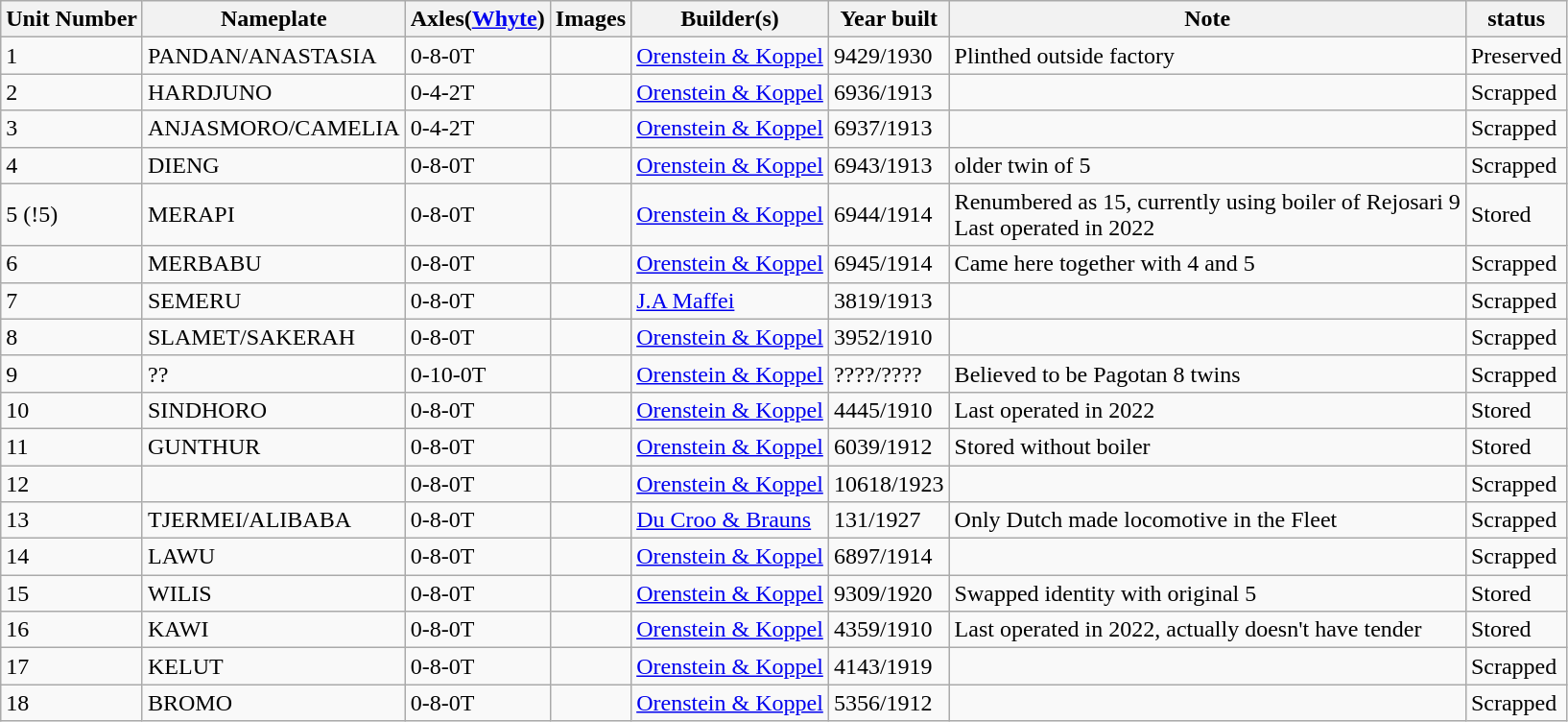<table class="wikitable">
<tr>
<th>Unit Number</th>
<th>Nameplate</th>
<th>Axles(<a href='#'>Whyte</a>)</th>
<th>Images</th>
<th>Builder(s)</th>
<th>Year built</th>
<th>Note</th>
<th>status</th>
</tr>
<tr>
<td>1</td>
<td>PANDAN/ANASTASIA</td>
<td>0-8-0T</td>
<td><br></td>
<td> <a href='#'>Orenstein & Koppel</a></td>
<td>9429/1930</td>
<td>Plinthed outside factory</td>
<td>Preserved</td>
</tr>
<tr>
<td>2</td>
<td>HARDJUNO</td>
<td>0-4-2T</td>
<td></td>
<td> <a href='#'>Orenstein & Koppel</a></td>
<td>6936/1913</td>
<td></td>
<td>Scrapped</td>
</tr>
<tr>
<td>3</td>
<td>ANJASMORO/CAMELIA</td>
<td>0-4-2T</td>
<td><br></td>
<td> <a href='#'>Orenstein & Koppel</a></td>
<td>6937/1913</td>
<td></td>
<td>Scrapped</td>
</tr>
<tr>
<td>4</td>
<td>DIENG</td>
<td>0-8-0T</td>
<td></td>
<td> <a href='#'>Orenstein & Koppel</a></td>
<td>6943/1913</td>
<td>older twin of 5</td>
<td>Scrapped</td>
</tr>
<tr>
<td>5 (!5)</td>
<td>MERAPI</td>
<td>0-8-0T</td>
<td><br></td>
<td> <a href='#'>Orenstein & Koppel</a></td>
<td>6944/1914</td>
<td>Renumbered as 15, currently using boiler of Rejosari 9<br>Last operated in 2022</td>
<td>Stored</td>
</tr>
<tr>
<td>6</td>
<td>MERBABU</td>
<td>0-8-0T</td>
<td></td>
<td> <a href='#'>Orenstein & Koppel</a></td>
<td>6945/1914</td>
<td>Came here together with 4 and 5</td>
<td>Scrapped</td>
</tr>
<tr>
<td>7</td>
<td>SEMERU</td>
<td>0-8-0T</td>
<td></td>
<td> <a href='#'>J.A Maffei</a></td>
<td>3819/1913</td>
<td></td>
<td>Scrapped</td>
</tr>
<tr>
<td>8</td>
<td>SLAMET/SAKERAH</td>
<td>0-8-0T</td>
<td><br></td>
<td> <a href='#'>Orenstein & Koppel</a></td>
<td>3952/1910</td>
<td></td>
<td>Scrapped</td>
</tr>
<tr>
<td>9</td>
<td>??</td>
<td>0-10-0T</td>
<td></td>
<td> <a href='#'>Orenstein & Koppel</a></td>
<td>????/????</td>
<td>Believed to be Pagotan 8 twins</td>
<td>Scrapped</td>
</tr>
<tr>
<td>10</td>
<td>SINDHORO</td>
<td>0-8-0T</td>
<td><br></td>
<td> <a href='#'>Orenstein & Koppel</a></td>
<td>4445/1910</td>
<td>Last operated in 2022</td>
<td>Stored</td>
</tr>
<tr>
<td>11</td>
<td>GUNTHUR</td>
<td>0-8-0T</td>
<td><br></td>
<td> <a href='#'>Orenstein & Koppel</a></td>
<td>6039/1912</td>
<td>Stored without boiler</td>
<td>Stored</td>
</tr>
<tr>
<td>12</td>
<td></td>
<td>0-8-0T</td>
<td></td>
<td> <a href='#'>Orenstein & Koppel</a></td>
<td>10618/1923</td>
<td></td>
<td>Scrapped</td>
</tr>
<tr>
<td>13</td>
<td>TJERMEI/ALIBABA</td>
<td>0-8-0T</td>
<td></td>
<td> <a href='#'>Du Croo & Brauns</a></td>
<td>131/1927</td>
<td>Only Dutch made locomotive in the Fleet</td>
<td>Scrapped</td>
</tr>
<tr>
<td>14</td>
<td>LAWU</td>
<td>0-8-0T</td>
<td></td>
<td> <a href='#'>Orenstein & Koppel</a></td>
<td>6897/1914</td>
<td></td>
<td>Scrapped</td>
</tr>
<tr>
<td>15</td>
<td>WILIS</td>
<td>0-8-0T</td>
<td><br></td>
<td> <a href='#'>Orenstein & Koppel</a></td>
<td>9309/1920</td>
<td>Swapped identity with original 5</td>
<td>Stored</td>
</tr>
<tr>
<td>16</td>
<td>KAWI</td>
<td>0-8-0T</td>
<td><br></td>
<td> <a href='#'>Orenstein & Koppel</a></td>
<td>4359/1910</td>
<td>Last operated in 2022, actually doesn't have tender</td>
<td>Stored</td>
</tr>
<tr>
<td>17</td>
<td>KELUT</td>
<td>0-8-0T</td>
<td></td>
<td> <a href='#'>Orenstein & Koppel</a></td>
<td>4143/1919</td>
<td></td>
<td>Scrapped</td>
</tr>
<tr>
<td>18</td>
<td>BROMO</td>
<td>0-8-0T</td>
<td></td>
<td> <a href='#'>Orenstein & Koppel</a></td>
<td>5356/1912</td>
<td></td>
<td>Scrapped</td>
</tr>
</table>
